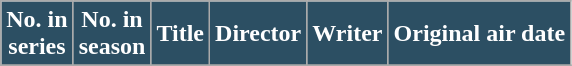<table class="wikitable plainrowheaders">
<tr style="color:white">
<th style="background: #2C4F63;">No. in<br>series</th>
<th style="background: #2C4F63;">No. in<br>season</th>
<th style="background: #2C4F63;">Title</th>
<th style="background: #2C4F63;">Director</th>
<th style="background: #2C4F63;">Writer</th>
<th style="background: #2C4F63;">Original air date</th>
</tr>
<tr>
</tr>
</table>
